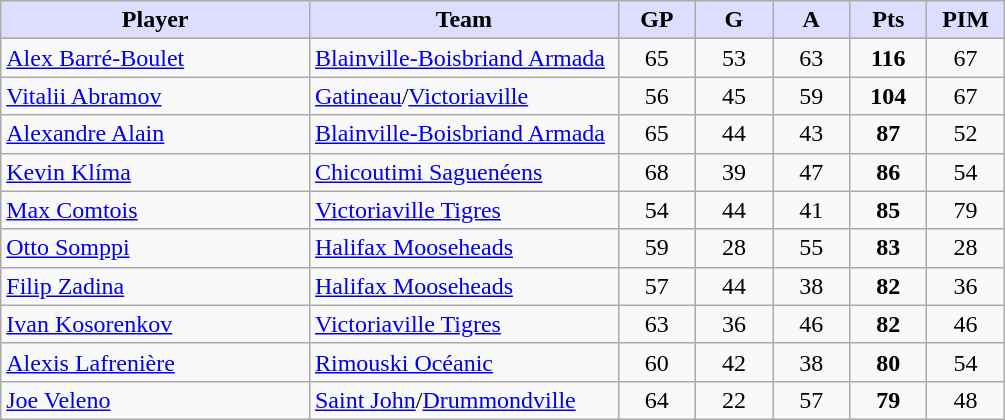<table class="wikitable" style="text-align:center">
<tr>
<th style="background:#ddf; width:30%;">Player</th>
<th style="background:#ddf; width:30%;">Team</th>
<th style="background:#ddf; width:7.5%;">GP</th>
<th style="background:#ddf; width:7.5%;">G</th>
<th style="background:#ddf; width:7.5%;">A</th>
<th style="background:#ddf; width:7.5%;">Pts</th>
<th style="background:#ddf; width:7.5%;">PIM</th>
</tr>
<tr>
<td align=left><a href='#'>Alex Barré-Boulet</a></td>
<td align=left><a href='#'>Blainville-Boisbriand Armada</a></td>
<td>65</td>
<td>53</td>
<td>63</td>
<td><strong>116</strong></td>
<td>67</td>
</tr>
<tr>
<td align=left><a href='#'>Vitalii Abramov</a></td>
<td align=left><a href='#'>Gatineau</a>/<a href='#'>Victoriaville</a></td>
<td>56</td>
<td>45</td>
<td>59</td>
<td><strong>104</strong></td>
<td>67</td>
</tr>
<tr>
<td align=left><a href='#'>Alexandre Alain</a></td>
<td align=left><a href='#'>Blainville-Boisbriand Armada</a></td>
<td>65</td>
<td>44</td>
<td>43</td>
<td><strong>87</strong></td>
<td>52</td>
</tr>
<tr>
<td align=left><a href='#'>Kevin Klíma</a></td>
<td align=left><a href='#'>Chicoutimi Saguenéens</a></td>
<td>68</td>
<td>39</td>
<td>47</td>
<td><strong>86</strong></td>
<td>54</td>
</tr>
<tr>
<td align=left><a href='#'>Max Comtois</a></td>
<td align=left><a href='#'>Victoriaville Tigres</a></td>
<td>54</td>
<td>44</td>
<td>41</td>
<td><strong>85</strong></td>
<td>79</td>
</tr>
<tr>
<td align=left><a href='#'>Otto Somppi</a></td>
<td align=left><a href='#'>Halifax Mooseheads</a></td>
<td>59</td>
<td>28</td>
<td>55</td>
<td><strong>83</strong></td>
<td>28</td>
</tr>
<tr>
<td align=left><a href='#'>Filip Zadina</a></td>
<td align=left><a href='#'>Halifax Mooseheads</a></td>
<td>57</td>
<td>44</td>
<td>38</td>
<td><strong>82</strong></td>
<td>36</td>
</tr>
<tr>
<td align=left><a href='#'>Ivan Kosorenkov</a></td>
<td align=left><a href='#'>Victoriaville Tigres</a></td>
<td>63</td>
<td>36</td>
<td>46</td>
<td><strong>82</strong></td>
<td>46</td>
</tr>
<tr>
<td align=left><a href='#'>Alexis Lafrenière</a></td>
<td align=left><a href='#'>Rimouski Océanic</a></td>
<td>60</td>
<td>42</td>
<td>38</td>
<td><strong>80</strong></td>
<td>54</td>
</tr>
<tr>
<td align=left><a href='#'>Joe Veleno</a></td>
<td align=left><a href='#'>Saint John</a>/<a href='#'>Drummondville</a></td>
<td>64</td>
<td>22</td>
<td>57</td>
<td><strong>79</strong></td>
<td>48</td>
</tr>
</table>
